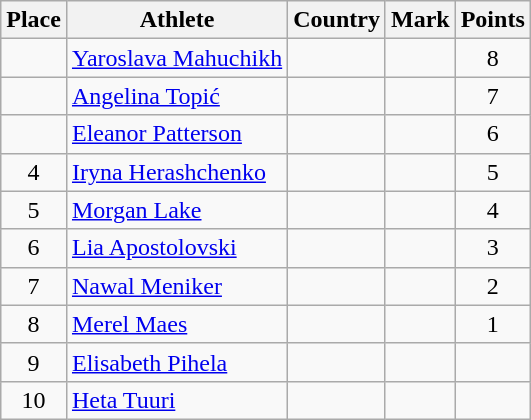<table class="wikitable">
<tr>
<th>Place</th>
<th>Athlete</th>
<th>Country</th>
<th>Mark</th>
<th>Points</th>
</tr>
<tr>
<td align=center></td>
<td><a href='#'>Yaroslava Mahuchikh</a></td>
<td></td>
<td></td>
<td align=center>8</td>
</tr>
<tr>
<td align=center></td>
<td><a href='#'>Angelina Topić</a></td>
<td></td>
<td></td>
<td align=center>7</td>
</tr>
<tr>
<td align=center></td>
<td><a href='#'>Eleanor Patterson</a></td>
<td></td>
<td></td>
<td align=center>6</td>
</tr>
<tr>
<td align=center>4</td>
<td><a href='#'>Iryna Herashchenko</a></td>
<td></td>
<td></td>
<td align=center>5</td>
</tr>
<tr>
<td align=center>5</td>
<td><a href='#'>Morgan Lake</a></td>
<td></td>
<td></td>
<td align=center>4</td>
</tr>
<tr>
<td align=center>6</td>
<td><a href='#'>Lia Apostolovski</a></td>
<td></td>
<td></td>
<td align=center>3</td>
</tr>
<tr>
<td align=center>7</td>
<td><a href='#'>Nawal Meniker</a></td>
<td></td>
<td></td>
<td align=center>2</td>
</tr>
<tr>
<td align=center>8</td>
<td><a href='#'>Merel Maes</a></td>
<td></td>
<td></td>
<td align=center>1</td>
</tr>
<tr>
<td align=center>9</td>
<td><a href='#'>Elisabeth Pihela</a></td>
<td></td>
<td></td>
<td align=center></td>
</tr>
<tr>
<td align=center>10</td>
<td><a href='#'>Heta Tuuri</a></td>
<td></td>
<td></td>
<td align=center></td>
</tr>
</table>
